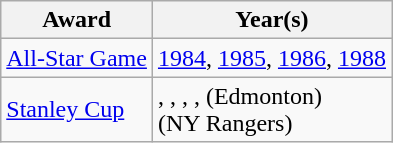<table class="wikitable">
<tr>
<th>Award</th>
<th>Year(s)</th>
</tr>
<tr>
<td><a href='#'>All-Star Game</a></td>
<td><a href='#'>1984</a>, <a href='#'>1985</a>, <a href='#'>1986</a>, <a href='#'>1988</a></td>
</tr>
<tr>
<td><a href='#'>Stanley Cup</a></td>
<td>, , , ,  (Edmonton)<br> (NY Rangers)</td>
</tr>
</table>
